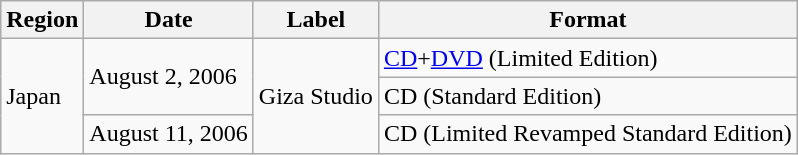<table class="wikitable">
<tr>
<th>Region</th>
<th>Date</th>
<th>Label</th>
<th>Format</th>
</tr>
<tr>
<td rowspan="3">Japan</td>
<td rowspan="2">August 2, 2006</td>
<td rowspan="3">Giza Studio</td>
<td><a href='#'>CD</a>+<a href='#'>DVD</a> (Limited Edition)</td>
</tr>
<tr>
<td>CD (Standard Edition)</td>
</tr>
<tr>
<td>August 11, 2006</td>
<td>CD (Limited Revamped Standard Edition)</td>
</tr>
</table>
